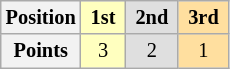<table class="wikitable" style="font-size:85%; text-align:center">
<tr>
<th>Position</th>
<td style="background:#ffffbf;"> <strong>1st</strong> </td>
<td style="background:#dfdfdf;"> <strong>2nd</strong> </td>
<td style="background:#ffdf9f;"> <strong>3rd</strong> </td>
</tr>
<tr>
<th>Points</th>
<td style="background:#ffffbf;">3</td>
<td style="background:#dfdfdf;">2</td>
<td style="background:#ffdf9f;">1</td>
</tr>
</table>
